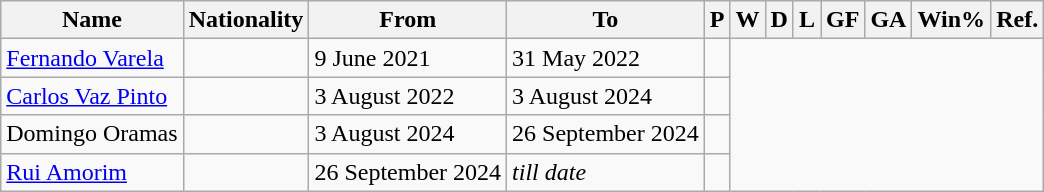<table class="wikitable plainrowheaders sortable" style="text-align:center">
<tr>
<th>Name</th>
<th>Nationality</th>
<th>From</th>
<th class="unsortable">To</th>
<th>P</th>
<th>W</th>
<th>D</th>
<th>L</th>
<th>GF</th>
<th>GA</th>
<th>Win%</th>
<th>Ref.</th>
</tr>
<tr>
<td scope=row style=text-align:left><a href='#'>Fernando Varela</a></td>
<td align=left></td>
<td align=left>9 June 2021</td>
<td align=left>31 May 2022<br></td>
<td></td>
</tr>
<tr>
<td scope=row style=text-align:left><a href='#'>Carlos Vaz Pinto</a></td>
<td align=left></td>
<td align=left>3 August 2022</td>
<td align=left>3 August 2024<br></td>
<td></td>
</tr>
<tr>
<td scope=row style=text-align:left>Domingo Oramas</td>
<td style="text-align:left"></td>
<td style="text-align:left">3 August 2024</td>
<td style="text-align:left">26 September 2024<br></td>
<td></td>
</tr>
<tr>
<td scope=row style=text-align:left><a href='#'>Rui Amorim</a></td>
<td style="text-align:left"></td>
<td style="text-align:left">26 September 2024</td>
<td style="text-align:left"><em>till date</em><br></td>
<td></td>
</tr>
</table>
